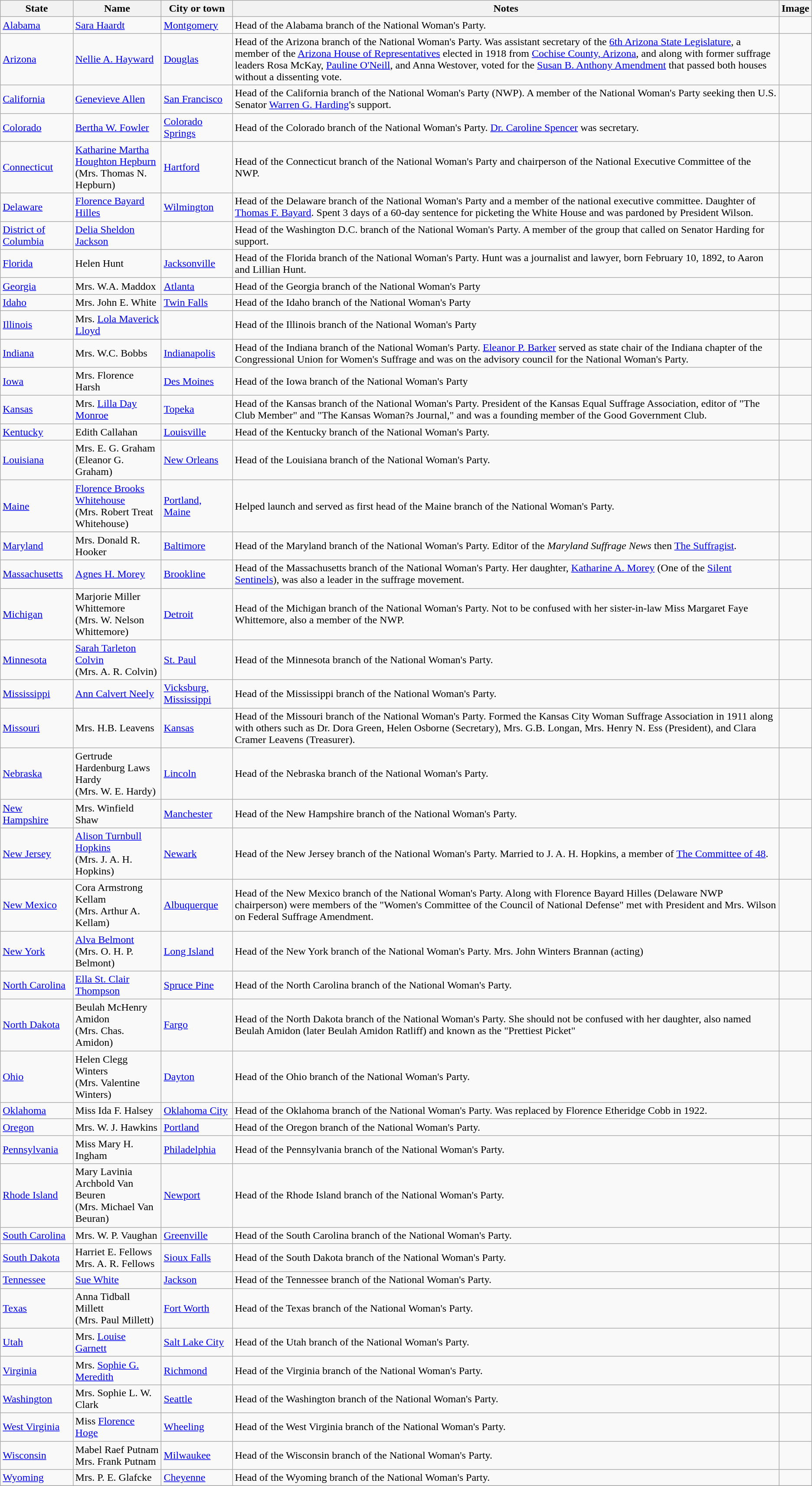<table class="wikitable sortable">
<tr>
<th>State</th>
<th>Name</th>
<th>City or town</th>
<th>Notes</th>
<th>Image</th>
</tr>
<tr>
<td><a href='#'>Alabama</a></td>
<td><a href='#'>Sara Haardt</a></td>
<td><a href='#'>Montgomery</a></td>
<td>Head of the Alabama branch of the National Woman's Party.</td>
<td></td>
</tr>
<tr>
<td><a href='#'>Arizona</a></td>
<td><a href='#'>Nellie A. Hayward</a></td>
<td><a href='#'>Douglas</a></td>
<td>Head of the Arizona branch of the National Woman's Party. Was assistant secretary of the <a href='#'>6th Arizona State Legislature</a>, a member of the <a href='#'>Arizona House of Representatives</a> elected in 1918 from <a href='#'>Cochise County, Arizona</a>, and along with former suffrage leaders Rosa McKay, <a href='#'>Pauline O'Neill</a>, and Anna Westover, voted for the <a href='#'>Susan B. Anthony Amendment</a> that passed both houses without a dissenting vote.</td>
<td></td>
</tr>
<tr>
<td><a href='#'>California</a></td>
<td><a href='#'>Genevieve Allen</a></td>
<td><a href='#'>San Francisco</a></td>
<td>Head of the California branch of the National Woman's Party (NWP). A member of the National Woman's Party seeking then U.S. Senator <a href='#'>Warren G. Harding</a>'s support.</td>
<td></td>
</tr>
<tr>
<td><a href='#'>Colorado</a></td>
<td><a href='#'>Bertha W. Fowler</a></td>
<td><a href='#'>Colorado Springs</a></td>
<td>Head of the Colorado branch of the National Woman's Party. <a href='#'>Dr. Caroline Spencer</a> was secretary.</td>
<td></td>
</tr>
<tr>
<td><a href='#'>Connecticut</a></td>
<td><a href='#'>Katharine Martha Houghton Hepburn</a><br> (Mrs. Thomas N. Hepburn)</td>
<td><a href='#'>Hartford</a></td>
<td>Head of the Connecticut branch of the National Woman's Party and chairperson of the National Executive Committee of the NWP.</td>
<td></td>
</tr>
<tr>
<td><a href='#'>Delaware</a></td>
<td><a href='#'>Florence Bayard Hilles</a></td>
<td><a href='#'>Wilmington</a></td>
<td>Head of the Delaware branch of the National Woman's Party and a member of the national executive committee. Daughter of <a href='#'>Thomas F. Bayard</a>. Spent 3 days of a 60-day sentence for picketing the White House and was pardoned by President Wilson.</td>
<td></td>
</tr>
<tr>
<td><a href='#'>District of Columbia</a></td>
<td><a href='#'>Delia Sheldon Jackson</a></td>
<td></td>
<td>Head of the Washington D.C. branch of the National Woman's Party. A member of the group that called on Senator Harding for support.</td>
<td></td>
</tr>
<tr>
<td><a href='#'>Florida</a></td>
<td>Helen Hunt</td>
<td><a href='#'>Jacksonville</a></td>
<td>Head of the Florida branch of the National Woman's Party. Hunt was a journalist and lawyer, born February 10, 1892, to Aaron and Lillian Hunt.</td>
<td></td>
</tr>
<tr>
<td><a href='#'>Georgia</a></td>
<td>Mrs. W.A. Maddox</td>
<td><a href='#'>Atlanta</a></td>
<td>Head of the Georgia branch of the National Woman's Party</td>
<td></td>
</tr>
<tr>
<td><a href='#'>Idaho</a></td>
<td>Mrs. John E. White</td>
<td><a href='#'>Twin Falls</a></td>
<td>Head of the Idaho branch of the National Woman's Party</td>
<td></td>
</tr>
<tr>
<td><a href='#'>Illinois</a></td>
<td>Mrs. <a href='#'>Lola Maverick Lloyd</a></td>
<td></td>
<td>Head of the Illinois branch of the National Woman's Party</td>
<td></td>
</tr>
<tr>
<td><a href='#'>Indiana</a></td>
<td>Mrs. W.C. Bobbs</td>
<td><a href='#'>Indianapolis</a></td>
<td>Head of the Indiana branch of the National Woman's Party. <a href='#'>Eleanor P. Barker</a> served as state chair of the Indiana chapter of the Congressional Union for Women's Suffrage and was on the advisory council for the National Woman's Party.</td>
<td></td>
</tr>
<tr>
<td><a href='#'>Iowa</a></td>
<td>Mrs. Florence Harsh</td>
<td><a href='#'>Des Moines</a></td>
<td>Head of the Iowa branch of the National Woman's Party</td>
<td></td>
</tr>
<tr>
<td><a href='#'>Kansas</a></td>
<td>Mrs. <a href='#'>Lilla Day Monroe</a></td>
<td><a href='#'>Topeka</a></td>
<td>Head of the Kansas branch of the National Woman's Party. President of the Kansas Equal Suffrage Association, editor of "The Club Member" and "The Kansas Woman?s Journal," and was a founding member of the Good Government Club.</td>
<td></td>
</tr>
<tr>
<td><a href='#'>Kentucky</a></td>
<td>Edith Callahan</td>
<td><a href='#'>Louisville</a></td>
<td>Head of the Kentucky branch of the National Woman's Party.</td>
<td></td>
</tr>
<tr>
<td><a href='#'>Louisiana</a></td>
<td>Mrs. E. G. Graham <br>(Eleanor G. Graham)</td>
<td><a href='#'>New Orleans</a></td>
<td>Head of the Louisiana branch of the National Woman's Party.</td>
<td></td>
</tr>
<tr>
<td><a href='#'>Maine</a></td>
<td><a href='#'>Florence Brooks Whitehouse</a><br> (Mrs. Robert Treat Whitehouse)</td>
<td><a href='#'>Portland, Maine</a></td>
<td>Helped launch and served as first head of the Maine branch of the National Woman's Party.</td>
<td></td>
</tr>
<tr>
<td><a href='#'>Maryland</a></td>
<td>Mrs. Donald R. Hooker</td>
<td><a href='#'>Baltimore</a></td>
<td>Head of the Maryland branch of the National Woman's Party. Editor of the <em>Maryland Suffrage News</em> then <a href='#'>The Suffragist</a>.</td>
<td></td>
</tr>
<tr>
<td><a href='#'>Massachusetts</a></td>
<td><a href='#'>Agnes H. Morey</a></td>
<td><a href='#'>Brookline</a></td>
<td>Head of the Massachusetts branch of the National Woman's Party. Her daughter, <a href='#'>Katharine A. Morey</a> (One of the <a href='#'>Silent Sentinels</a>), was also a leader in the suffrage movement.</td>
<td></td>
</tr>
<tr>
<td><a href='#'>Michigan</a></td>
<td>Marjorie Miller Whittemore<br> (Mrs. W. Nelson Whittemore)</td>
<td><a href='#'>Detroit</a></td>
<td>Head of the Michigan branch of the National Woman's Party. Not to be confused with her sister-in-law Miss Margaret Faye Whittemore, also a member of the NWP.</td>
<td></td>
</tr>
<tr>
<td><a href='#'>Minnesota</a></td>
<td><a href='#'>Sarah Tarleton Colvin</a><br> (Mrs. A. R. Colvin)</td>
<td><a href='#'>St. Paul</a></td>
<td>Head of the Minnesota branch of the National Woman's Party.</td>
<td></td>
</tr>
<tr>
<td><a href='#'>Mississippi</a></td>
<td><a href='#'>Ann Calvert Neely</a></td>
<td><a href='#'>Vicksburg, Mississippi</a></td>
<td>Head of the Mississippi branch of the National Woman's Party.</td>
<td></td>
</tr>
<tr>
<td><a href='#'>Missouri</a></td>
<td>Mrs. H.B. Leavens</td>
<td><a href='#'>Kansas</a></td>
<td>Head of the Missouri branch of the National Woman's Party. Formed the Kansas City Woman Suffrage Association in 1911 along with others such as Dr. Dora Green, Helen Osborne (Secretary), Mrs. G.B. Longan, Mrs. Henry N. Ess (President), and Clara Cramer Leavens (Treasurer).</td>
<td></td>
</tr>
<tr>
<td><a href='#'>Nebraska</a></td>
<td>Gertrude Hardenburg Laws Hardy<br> (Mrs. W. E. Hardy)</td>
<td><a href='#'>Lincoln</a></td>
<td>Head of the Nebraska branch of the National Woman's Party.</td>
<td></td>
</tr>
<tr>
<td><a href='#'>New Hampshire</a></td>
<td>Mrs. Winfield Shaw</td>
<td><a href='#'>Manchester</a></td>
<td>Head of the New Hampshire branch of the National Woman's Party.</td>
<td></td>
</tr>
<tr>
<td><a href='#'>New Jersey</a></td>
<td><a href='#'>Alison Turnbull Hopkins</a><br> (Mrs. J. A. H. Hopkins)</td>
<td><a href='#'>Newark</a></td>
<td>Head of the New Jersey branch of the National Woman's Party. Married to J. A. H. Hopkins, a member of <a href='#'>The Committee of 48</a>.</td>
<td></td>
</tr>
<tr>
<td><a href='#'>New Mexico</a></td>
<td>Cora Armstrong Kellam<br> (Mrs. Arthur A. Kellam)</td>
<td><a href='#'>Albuquerque</a></td>
<td>Head of the New Mexico branch of the National Woman's Party. Along with Florence Bayard Hilles (Delaware NWP chairperson) were members of the "Women's Committee of the Council of National Defense" met with President and Mrs. Wilson on Federal Suffrage Amendment.</td>
<td></td>
</tr>
<tr>
<td><a href='#'>New York</a></td>
<td><a href='#'>Alva Belmont</a> <br> (Mrs. O. H. P. Belmont)</td>
<td><a href='#'>Long Island</a></td>
<td>Head of the New York branch of the National Woman's Party. Mrs. John Winters Brannan (acting)</td>
<td></td>
</tr>
<tr>
<td><a href='#'>North Carolina</a></td>
<td><a href='#'>Ella St. Clair Thompson</a></td>
<td><a href='#'>Spruce Pine</a></td>
<td>Head of the North Carolina branch of the National Woman's Party.</td>
<td></td>
</tr>
<tr>
<td><a href='#'>North Dakota</a></td>
<td>Beulah McHenry Amidon<br> (Mrs. Chas. Amidon)</td>
<td><a href='#'>Fargo</a></td>
<td>Head of the North Dakota branch of the National Woman's Party. She should not be confused with her daughter, also named Beulah Amidon (later Beulah Amidon Ratliff) and known as the "Prettiest Picket"</td>
<td></td>
</tr>
<tr>
<td><a href='#'>Ohio</a></td>
<td>Helen Clegg Winters<br> (Mrs. Valentine Winters)</td>
<td><a href='#'>Dayton</a></td>
<td>Head of the Ohio branch of the National Woman's Party.</td>
<td></td>
</tr>
<tr>
<td><a href='#'>Oklahoma</a></td>
<td>Miss Ida F. Halsey</td>
<td><a href='#'>Oklahoma City</a></td>
<td>Head of the Oklahoma branch of the National Woman's Party. Was replaced by Florence Etheridge Cobb in 1922.</td>
<td></td>
</tr>
<tr>
<td><a href='#'>Oregon</a></td>
<td>Mrs. W. J. Hawkins</td>
<td><a href='#'>Portland</a></td>
<td>Head of the Oregon branch of the National Woman's Party.</td>
<td></td>
</tr>
<tr>
<td><a href='#'>Pennsylvania</a></td>
<td>Miss Mary H. Ingham</td>
<td><a href='#'>Philadelphia</a></td>
<td>Head of the Pennsylvania branch of the National Woman's Party.</td>
<td></td>
</tr>
<tr>
<td><a href='#'>Rhode Island</a></td>
<td>Mary Lavinia Archbold Van Beuren <br> (Mrs. Michael Van Beuran)</td>
<td><a href='#'>Newport</a></td>
<td>Head of the Rhode Island branch of the National Woman's Party.</td>
<td></td>
</tr>
<tr>
<td><a href='#'>South Carolina</a></td>
<td>Mrs. W. P. Vaughan</td>
<td><a href='#'>Greenville</a></td>
<td>Head of the South Carolina branch of the National Woman's Party.</td>
<td></td>
</tr>
<tr>
<td><a href='#'>South Dakota</a></td>
<td>Harriet E. Fellows<br> Mrs. A. R. Fellows</td>
<td><a href='#'>Sioux Falls</a></td>
<td>Head of the South Dakota branch of the National Woman's Party.</td>
<td></td>
</tr>
<tr>
<td><a href='#'>Tennessee</a></td>
<td><a href='#'>Sue White</a></td>
<td><a href='#'>Jackson</a></td>
<td>Head of the Tennessee branch of the National Woman's Party.</td>
<td></td>
</tr>
<tr>
<td><a href='#'>Texas</a></td>
<td>Anna Tidball Millett<br> (Mrs. Paul Millett)</td>
<td><a href='#'>Fort Worth</a></td>
<td>Head of the Texas branch of the National Woman's Party.</td>
<td></td>
</tr>
<tr>
<td><a href='#'>Utah</a></td>
<td>Mrs. <a href='#'>Louise Garnett</a></td>
<td><a href='#'>Salt Lake City</a></td>
<td>Head of the Utah branch of the National Woman's Party.</td>
<td></td>
</tr>
<tr>
<td><a href='#'>Virginia</a></td>
<td>Mrs. <a href='#'>Sophie G. Meredith</a></td>
<td><a href='#'>Richmond</a></td>
<td>Head of the Virginia branch of the National Woman's Party.</td>
<td></td>
</tr>
<tr>
<td><a href='#'>Washington</a></td>
<td>Mrs. Sophie L. W. Clark</td>
<td><a href='#'>Seattle</a></td>
<td>Head of the Washington branch of the National Woman's Party.</td>
<td></td>
</tr>
<tr>
<td><a href='#'>West Virginia</a></td>
<td>Miss <a href='#'>Florence Hoge</a></td>
<td><a href='#'>Wheeling</a></td>
<td>Head of the West Virginia branch of the National Woman's Party.</td>
<td></td>
</tr>
<tr>
<td><a href='#'>Wisconsin</a></td>
<td>Mabel Raef Putnam<br> Mrs. Frank Putnam</td>
<td><a href='#'>Milwaukee</a></td>
<td>Head of the Wisconsin branch of the National Woman's Party.</td>
<td></td>
</tr>
<tr>
<td><a href='#'>Wyoming</a></td>
<td>Mrs. P. E. Glafcke</td>
<td><a href='#'>Cheyenne</a></td>
<td>Head of the Wyoming branch of the National Woman's Party.</td>
<td></td>
</tr>
<tr>
</tr>
</table>
